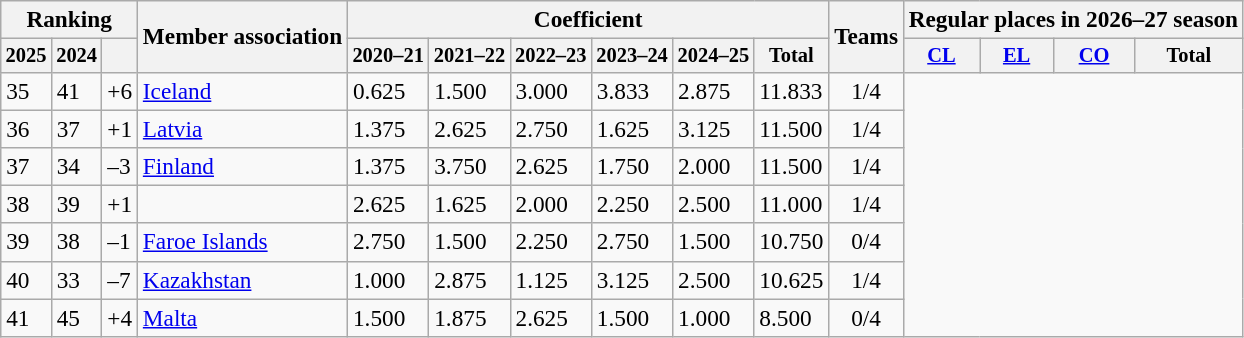<table class="wikitable sortable" style="font-size: 97%">
<tr>
<th colspan="3">Ranking</th>
<th rowspan="2">Member association<br></th>
<th colspan="6">Coefficient</th>
<th rowspan="2">Teams</th>
<th colspan="4">Regular places in 2026–27 season</th>
</tr>
<tr style="font-size:88%">
<th>2025</th>
<th>2024</th>
<th data-sort-type="number"></th>
<th>2020–21</th>
<th>2021–22</th>
<th>2022–23</th>
<th>2023–24</th>
<th>2024–25</th>
<th>Total</th>
<th><a href='#'>CL</a></th>
<th><a href='#'>EL</a></th>
<th><a href='#'>CO</a></th>
<th>Total</th>
</tr>
<tr>
<td>35</td>
<td>41</td>
<td> +6</td>
<td> <a href='#'>Iceland</a> </td>
<td>0.625</td>
<td>1.500</td>
<td>3.000</td>
<td>3.833</td>
<td>2.875</td>
<td>11.833</td>
<td align="center">1/4</td>
</tr>
<tr>
<td>36</td>
<td>37</td>
<td> +1</td>
<td> <a href='#'>Latvia</a> </td>
<td>1.375</td>
<td>2.625</td>
<td>2.750</td>
<td>1.625</td>
<td>3.125</td>
<td>11.500</td>
<td align="center">1/4</td>
</tr>
<tr>
<td>37</td>
<td>34</td>
<td> –3</td>
<td> <a href='#'>Finland</a> </td>
<td>1.375</td>
<td>3.750</td>
<td>2.625</td>
<td>1.750</td>
<td>2.000</td>
<td>11.500</td>
<td align="center">1/4</td>
</tr>
<tr>
<td>38</td>
<td>39</td>
<td> +1</td>
<td></td>
<td>2.625</td>
<td>1.625</td>
<td>2.000</td>
<td>2.250</td>
<td>2.500</td>
<td>11.000</td>
<td align="center">1/4</td>
</tr>
<tr>
<td>39</td>
<td>38</td>
<td> –1</td>
<td> <a href='#'>Faroe Islands</a> </td>
<td>2.750</td>
<td>1.500</td>
<td>2.250</td>
<td>2.750</td>
<td>1.500</td>
<td>10.750</td>
<td align="center">0/4</td>
</tr>
<tr>
<td>40</td>
<td>33</td>
<td> –7</td>
<td> <a href='#'>Kazakhstan</a> </td>
<td>1.000</td>
<td>2.875</td>
<td>1.125</td>
<td>3.125</td>
<td>2.500</td>
<td>10.625</td>
<td align="center">1/4</td>
</tr>
<tr>
<td>41</td>
<td>45</td>
<td> +4</td>
<td> <a href='#'>Malta</a> </td>
<td>1.500</td>
<td>1.875</td>
<td>2.625</td>
<td>1.500</td>
<td>1.000</td>
<td>8.500</td>
<td align="center">0/4</td>
</tr>
</table>
